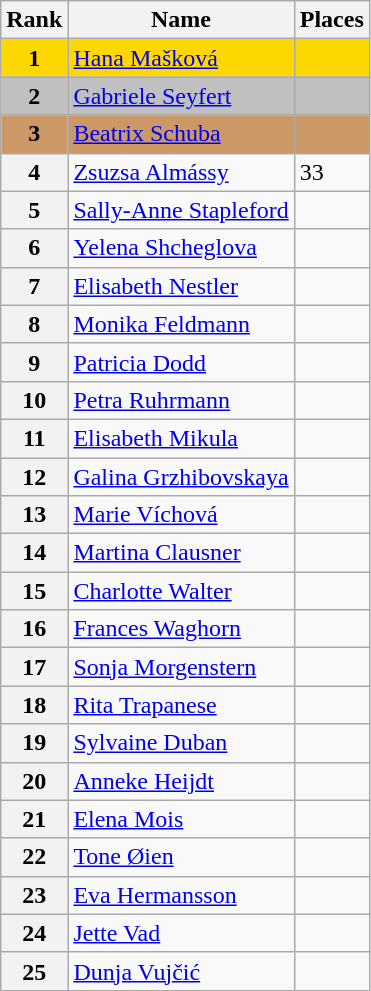<table class="wikitable">
<tr>
<th>Rank</th>
<th>Name</th>
<th>Places</th>
</tr>
<tr bgcolor="gold">
<td align="center"><strong>1</strong></td>
<td> <a href='#'>Hana Mašková</a></td>
<td></td>
</tr>
<tr bgcolor="silver">
<td align="center"><strong>2</strong></td>
<td> <a href='#'>Gabriele Seyfert</a></td>
<td></td>
</tr>
<tr bgcolor="cc9966">
<td align="center"><strong>3</strong></td>
<td> <a href='#'>Beatrix Schuba</a></td>
<td></td>
</tr>
<tr>
<th>4</th>
<td> <a href='#'>Zsuzsa Almássy</a></td>
<td>33</td>
</tr>
<tr>
<th>5</th>
<td> <a href='#'>Sally-Anne Stapleford</a></td>
<td></td>
</tr>
<tr>
<th>6</th>
<td> <a href='#'>Yelena Shcheglova</a></td>
<td></td>
</tr>
<tr>
<th>7</th>
<td> <a href='#'>Elisabeth Nestler</a></td>
<td></td>
</tr>
<tr>
<th>8</th>
<td> <a href='#'>Monika Feldmann</a></td>
<td></td>
</tr>
<tr>
<th>9</th>
<td> <a href='#'>Patricia Dodd</a></td>
<td></td>
</tr>
<tr>
<th>10</th>
<td> <a href='#'>Petra Ruhrmann</a></td>
<td></td>
</tr>
<tr>
<th>11</th>
<td> <a href='#'>Elisabeth Mikula</a></td>
<td></td>
</tr>
<tr>
<th>12</th>
<td> <a href='#'>Galina Grzhibovskaya</a></td>
<td></td>
</tr>
<tr>
<th>13</th>
<td> <a href='#'>Marie Víchová</a></td>
<td></td>
</tr>
<tr>
<th>14</th>
<td> <a href='#'>Martina Clausner</a></td>
<td></td>
</tr>
<tr>
<th>15</th>
<td> <a href='#'>Charlotte Walter</a></td>
<td></td>
</tr>
<tr>
<th>16</th>
<td> <a href='#'>Frances Waghorn</a></td>
<td></td>
</tr>
<tr>
<th>17</th>
<td> <a href='#'>Sonja Morgenstern</a></td>
<td></td>
</tr>
<tr>
<th>18</th>
<td> <a href='#'>Rita Trapanese</a></td>
<td></td>
</tr>
<tr>
<th>19</th>
<td> <a href='#'>Sylvaine Duban</a></td>
<td></td>
</tr>
<tr>
<th>20</th>
<td> <a href='#'>Anneke Heijdt</a></td>
<td></td>
</tr>
<tr>
<th>21</th>
<td> <a href='#'>Elena Mois</a></td>
<td></td>
</tr>
<tr>
<th>22</th>
<td> <a href='#'>Tone Øien</a></td>
<td></td>
</tr>
<tr>
<th>23</th>
<td> <a href='#'>Eva Hermansson</a></td>
<td></td>
</tr>
<tr>
<th>24</th>
<td> <a href='#'>Jette Vad</a></td>
<td></td>
</tr>
<tr>
<th>25</th>
<td> <a href='#'>Dunja Vujčić</a></td>
<td></td>
</tr>
</table>
